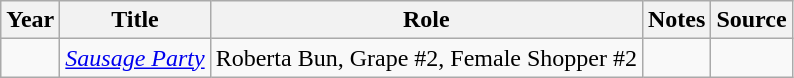<table class="wikitable sortable plainrowheaders">
<tr>
<th>Year</th>
<th>Title</th>
<th>Role</th>
<th class="unsortable">Notes</th>
<th class="unsortable">Source</th>
</tr>
<tr>
<td></td>
<td><em><a href='#'>Sausage Party</a></em></td>
<td>Roberta Bun, Grape #2, Female Shopper #2</td>
<td></td>
<td></td>
</tr>
</table>
